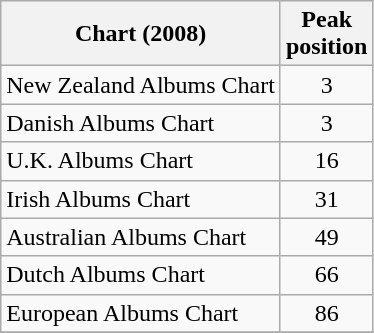<table class="wikitable">
<tr>
<th>Chart (2008)</th>
<th>Peak<br>position</th>
</tr>
<tr>
<td>New Zealand Albums Chart</td>
<td align="center">3</td>
</tr>
<tr>
<td>Danish Albums Chart</td>
<td align="center">3</td>
</tr>
<tr>
<td>U.K. Albums Chart</td>
<td align="center">16</td>
</tr>
<tr>
<td>Irish Albums Chart</td>
<td align="center">31</td>
</tr>
<tr>
<td>Australian Albums Chart</td>
<td align="center">49</td>
</tr>
<tr>
<td>Dutch Albums Chart</td>
<td align="center">66</td>
</tr>
<tr>
<td>European Albums Chart</td>
<td align="center">86</td>
</tr>
<tr>
</tr>
</table>
